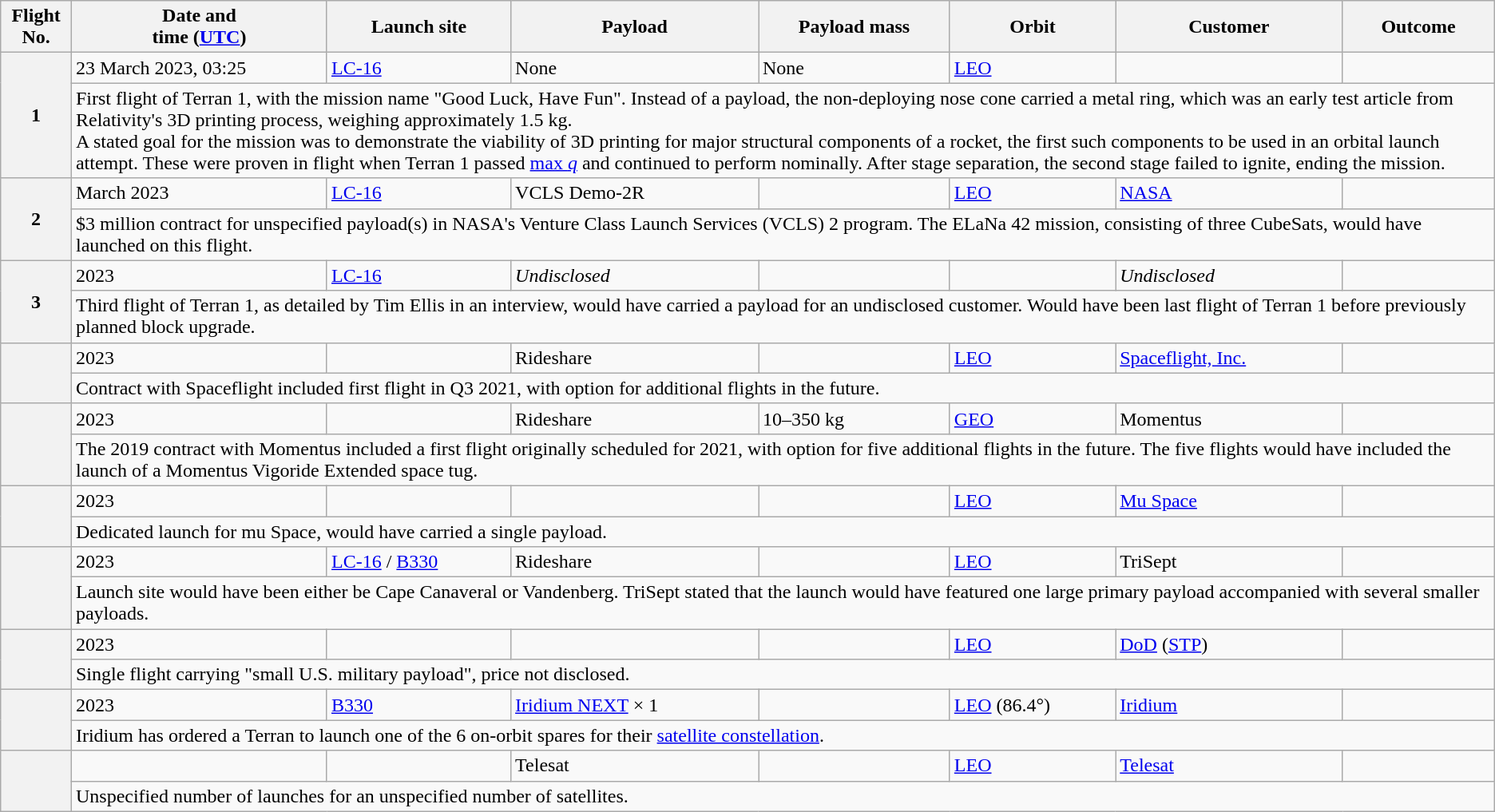<table class="wikitable plainrowheaders collapsible">
<tr>
<th scope="col">Flight No.</th>
<th scope="col">Date and<br>time (<a href='#'>UTC</a>)</th>
<th scope="col">Launch site</th>
<th scope="col">Payload</th>
<th scope="col">Payload mass</th>
<th scope="col">Orbit</th>
<th scope="col">Customer</th>
<th scope="col">Outcome</th>
</tr>
<tr>
<th rowspan="2">1</th>
<td>23 March 2023, 03:25</td>
<td><a href='#'>LC-16</a></td>
<td>None</td>
<td>None</td>
<td><a href='#'>LEO</a></td>
<td></td>
<td></td>
</tr>
<tr>
<td colspan="7">First flight of Terran 1, with the mission name "Good Luck, Have Fun". Instead of a payload, the non-deploying nose cone carried a metal ring, which was an early test article from Relativity's 3D printing process, weighing approximately 1.5 kg.<br>A stated goal for the mission was to demonstrate the viability of 3D printing for major structural components of a rocket, the first such components to be used in an orbital launch attempt. These were proven in flight when Terran 1 passed <a href='#'>max <em>q</em></a> and continued to perform nominally. After stage separation, the second stage failed to ignite, ending the mission.</td>
</tr>
<tr>
<th rowspan="2">2</th>
<td>March 2023</td>
<td><a href='#'>LC-16</a></td>
<td>VCLS Demo-2R</td>
<td></td>
<td><a href='#'>LEO</a></td>
<td><a href='#'>NASA</a></td>
<td></td>
</tr>
<tr>
<td colspan="7">$3 million contract for unspecified payload(s) in NASA's Venture Class Launch Services (VCLS) 2 program. The ELaNa 42 mission, consisting of three CubeSats, would have launched on this flight.</td>
</tr>
<tr>
<th rowspan="2">3</th>
<td>2023</td>
<td><a href='#'>LC-16</a></td>
<td><em>Undisclosed</em></td>
<td></td>
<td></td>
<td><em>Undisclosed</em></td>
<td></td>
</tr>
<tr>
<td colspan="7">Third flight of Terran 1, as detailed by Tim Ellis in an interview, would have carried a payload for an undisclosed customer. Would have been last flight of Terran 1 before previously planned block upgrade.</td>
</tr>
<tr>
<th rowspan="2"></th>
<td> 2023</td>
<td></td>
<td>Rideshare</td>
<td></td>
<td><a href='#'>LEO</a></td>
<td><a href='#'>Spaceflight, Inc.</a></td>
<td></td>
</tr>
<tr>
<td colspan="7">Contract with Spaceflight included first flight in Q3 2021, with option for additional flights in the future.</td>
</tr>
<tr>
<th rowspan="2"></th>
<td> 2023</td>
<td></td>
<td>Rideshare</td>
<td>10–350 kg</td>
<td><a href='#'>GEO</a></td>
<td Momentus>Momentus</td>
<td></td>
</tr>
<tr>
<td colspan="7">The 2019 contract with Momentus included a first flight originally scheduled for 2021, with option for five additional flights in the future. The five flights would have included the launch of a Momentus Vigoride Extended space tug.</td>
</tr>
<tr>
<th rowspan="2"></th>
<td> 2023</td>
<td></td>
<td></td>
<td></td>
<td><a href='#'>LEO</a></td>
<td><a href='#'>Mu Space</a></td>
<td></td>
</tr>
<tr>
<td colspan="7">Dedicated launch for mu Space, would have carried a single payload.</td>
</tr>
<tr>
<th rowspan="2"></th>
<td> 2023</td>
<td><a href='#'>LC-16</a> / <a href='#'>B330</a></td>
<td>Rideshare</td>
<td></td>
<td><a href='#'>LEO</a></td>
<td TriSept>TriSept</td>
<td></td>
</tr>
<tr>
<td colspan="7">Launch site would have been either be Cape Canaveral or Vandenberg. TriSept stated that the launch would have featured one large primary payload accompanied with several smaller payloads.</td>
</tr>
<tr>
<th rowspan="2"></th>
<td>2023</td>
<td></td>
<td></td>
<td></td>
<td><a href='#'>LEO</a></td>
<td><a href='#'>DoD</a> (<a href='#'>STP</a>)</td>
<td></td>
</tr>
<tr>
<td colspan="7">Single flight carrying "small U.S. military payload", price not disclosed.</td>
</tr>
<tr>
<th rowspan="2"></th>
<td> 2023</td>
<td><a href='#'>B330</a></td>
<td><a href='#'>Iridium NEXT</a> × 1</td>
<td></td>
<td><a href='#'>LEO</a> (86.4°)</td>
<td><a href='#'>Iridium</a></td>
<td></td>
</tr>
<tr>
<td colspan="7">Iridium has ordered a Terran to launch one of the 6 on-orbit spares for their <a href='#'>satellite constellation</a>.</td>
</tr>
<tr>
<th rowspan="2"></th>
<td></td>
<td></td>
<td>Telesat<br></td>
<td></td>
<td><a href='#'>LEO</a></td>
<td><a href='#'>Telesat</a></td>
<td></td>
</tr>
<tr>
<td colspan="7">Unspecified number of launches for an unspecified number of satellites.</td>
</tr>
</table>
